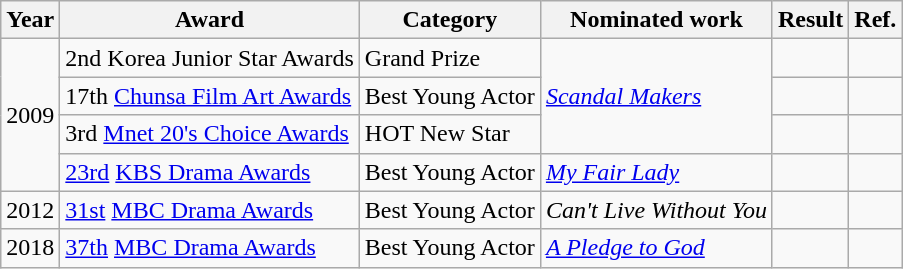<table class="wikitable">
<tr>
<th width=10>Year</th>
<th>Award</th>
<th>Category</th>
<th>Nominated work</th>
<th>Result</th>
<th>Ref.</th>
</tr>
<tr>
<td rowspan="4">2009</td>
<td>2nd Korea Junior Star Awards</td>
<td>Grand Prize</td>
<td rowspan=3><em><a href='#'>Scandal Makers</a></em></td>
<td></td>
<td></td>
</tr>
<tr>
<td>17th <a href='#'>Chunsa Film Art Awards</a></td>
<td>Best Young Actor</td>
<td></td>
<td></td>
</tr>
<tr>
<td>3rd <a href='#'>Mnet 20's Choice Awards</a></td>
<td>HOT New Star</td>
<td></td>
<td></td>
</tr>
<tr>
<td><a href='#'>23rd</a> <a href='#'>KBS Drama Awards</a></td>
<td>Best Young Actor</td>
<td><em><a href='#'>My Fair Lady</a></em></td>
<td></td>
<td></td>
</tr>
<tr>
<td>2012</td>
<td><a href='#'>31st</a> <a href='#'>MBC Drama Awards</a></td>
<td>Best Young Actor</td>
<td><em>Can't Live Without You</em></td>
<td></td>
<td></td>
</tr>
<tr>
<td>2018</td>
<td><a href='#'>37th</a> <a href='#'>MBC Drama Awards</a></td>
<td>Best Young Actor</td>
<td><em><a href='#'>A Pledge to God</a></em></td>
<td></td>
<td></td>
</tr>
</table>
